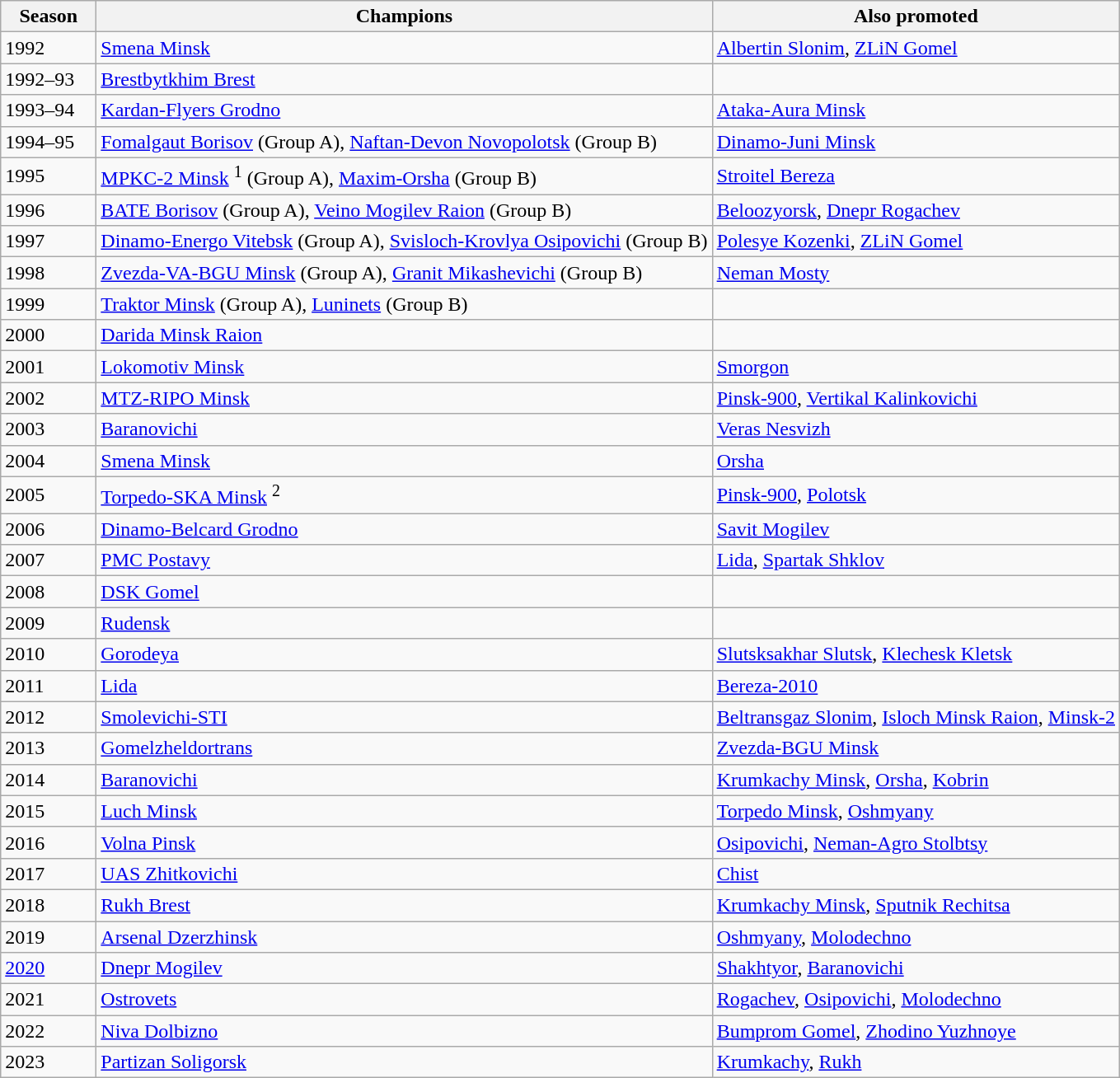<table class="wikitable">
<tr>
<th width=70>Season</th>
<th>Champions</th>
<th>Also promoted</th>
</tr>
<tr>
<td>1992</td>
<td><a href='#'>Smena Minsk</a></td>
<td><a href='#'>Albertin Slonim</a>, <a href='#'>ZLiN Gomel</a></td>
</tr>
<tr>
<td>1992–93</td>
<td><a href='#'>Brestbytkhim Brest</a></td>
<td></td>
</tr>
<tr>
<td>1993–94</td>
<td><a href='#'>Kardan-Flyers Grodno</a></td>
<td><a href='#'>Ataka-Aura Minsk</a></td>
</tr>
<tr>
<td>1994–95</td>
<td><a href='#'>Fomalgaut Borisov</a> (Group A), <a href='#'>Naftan-Devon Novopolotsk</a> (Group B)</td>
<td><a href='#'>Dinamo-Juni Minsk</a></td>
</tr>
<tr>
<td>1995</td>
<td><a href='#'>MPKC-2 Minsk</a> <sup>1</sup> (Group A), <a href='#'>Maxim-Orsha</a> (Group B)</td>
<td><a href='#'>Stroitel Bereza</a></td>
</tr>
<tr>
<td>1996</td>
<td><a href='#'>BATE Borisov</a> (Group A), <a href='#'>Veino Mogilev Raion</a> (Group B)</td>
<td><a href='#'>Beloozyorsk</a>, <a href='#'>Dnepr Rogachev</a></td>
</tr>
<tr>
<td>1997</td>
<td><a href='#'>Dinamo-Energo Vitebsk</a> (Group A), <a href='#'>Svisloch-Krovlya Osipovichi</a> (Group B)</td>
<td><a href='#'>Polesye Kozenki</a>, <a href='#'>ZLiN Gomel</a></td>
</tr>
<tr>
<td>1998</td>
<td><a href='#'>Zvezda-VA-BGU Minsk</a> (Group A), <a href='#'>Granit Mikashevichi</a> (Group B)</td>
<td><a href='#'>Neman Mosty</a></td>
</tr>
<tr>
<td>1999</td>
<td><a href='#'>Traktor Minsk</a> (Group A), <a href='#'>Luninets</a> (Group B)</td>
<td></td>
</tr>
<tr>
<td>2000</td>
<td><a href='#'>Darida Minsk Raion</a></td>
<td></td>
</tr>
<tr>
<td>2001</td>
<td><a href='#'>Lokomotiv Minsk</a></td>
<td><a href='#'>Smorgon</a></td>
</tr>
<tr>
<td>2002</td>
<td><a href='#'>MTZ-RIPO Minsk</a></td>
<td><a href='#'>Pinsk-900</a>, <a href='#'>Vertikal Kalinkovichi</a></td>
</tr>
<tr>
<td>2003</td>
<td><a href='#'>Baranovichi</a></td>
<td><a href='#'>Veras Nesvizh</a></td>
</tr>
<tr>
<td>2004</td>
<td><a href='#'>Smena Minsk</a></td>
<td><a href='#'>Orsha</a></td>
</tr>
<tr>
<td>2005</td>
<td><a href='#'>Torpedo-SKA Minsk</a> <sup>2</sup></td>
<td><a href='#'>Pinsk-900</a>, <a href='#'>Polotsk</a></td>
</tr>
<tr>
<td>2006</td>
<td><a href='#'>Dinamo-Belcard Grodno</a></td>
<td><a href='#'>Savit Mogilev</a></td>
</tr>
<tr>
<td>2007</td>
<td><a href='#'>PMC Postavy</a></td>
<td><a href='#'>Lida</a>, <a href='#'>Spartak Shklov</a></td>
</tr>
<tr>
<td>2008</td>
<td><a href='#'>DSK Gomel</a></td>
<td></td>
</tr>
<tr>
<td>2009</td>
<td><a href='#'>Rudensk</a></td>
<td></td>
</tr>
<tr>
<td>2010</td>
<td><a href='#'>Gorodeya</a></td>
<td><a href='#'>Slutsksakhar Slutsk</a>, <a href='#'>Klechesk Kletsk</a></td>
</tr>
<tr>
<td>2011</td>
<td><a href='#'>Lida</a></td>
<td><a href='#'>Bereza-2010</a></td>
</tr>
<tr>
<td>2012</td>
<td><a href='#'>Smolevichi-STI</a></td>
<td><a href='#'>Beltransgaz Slonim</a>, <a href='#'>Isloch Minsk Raion</a>, <a href='#'>Minsk-2</a></td>
</tr>
<tr>
<td>2013</td>
<td><a href='#'>Gomelzheldortrans</a></td>
<td><a href='#'>Zvezda-BGU Minsk</a></td>
</tr>
<tr>
<td>2014</td>
<td><a href='#'>Baranovichi</a></td>
<td><a href='#'>Krumkachy Minsk</a>, <a href='#'>Orsha</a>, <a href='#'>Kobrin</a></td>
</tr>
<tr>
<td>2015</td>
<td><a href='#'>Luch Minsk</a></td>
<td><a href='#'>Torpedo Minsk</a>, <a href='#'>Oshmyany</a></td>
</tr>
<tr>
<td>2016</td>
<td><a href='#'>Volna Pinsk</a></td>
<td><a href='#'>Osipovichi</a>, <a href='#'>Neman-Agro Stolbtsy</a></td>
</tr>
<tr>
<td>2017</td>
<td><a href='#'>UAS Zhitkovichi</a></td>
<td><a href='#'>Chist</a></td>
</tr>
<tr>
<td>2018</td>
<td><a href='#'>Rukh Brest</a></td>
<td><a href='#'>Krumkachy Minsk</a>, <a href='#'>Sputnik Rechitsa</a></td>
</tr>
<tr>
<td>2019</td>
<td><a href='#'>Arsenal Dzerzhinsk</a></td>
<td><a href='#'>Oshmyany</a>, <a href='#'>Molodechno</a></td>
</tr>
<tr>
<td><a href='#'>2020</a></td>
<td><a href='#'>Dnepr Mogilev</a></td>
<td><a href='#'>Shakhtyor</a>, <a href='#'>Baranovichi</a></td>
</tr>
<tr>
<td>2021</td>
<td><a href='#'>Ostrovets</a></td>
<td><a href='#'>Rogachev</a>, <a href='#'>Osipovichi</a>, <a href='#'>Molodechno</a></td>
</tr>
<tr>
<td>2022</td>
<td><a href='#'>Niva Dolbizno</a></td>
<td><a href='#'>Bumprom Gomel</a>, <a href='#'>Zhodino Yuzhnoye</a></td>
</tr>
<tr>
<td>2023</td>
<td><a href='#'>Partizan Soligorsk</a></td>
<td><a href='#'>Krumkachy</a>, <a href='#'>Rukh</a></td>
</tr>
</table>
